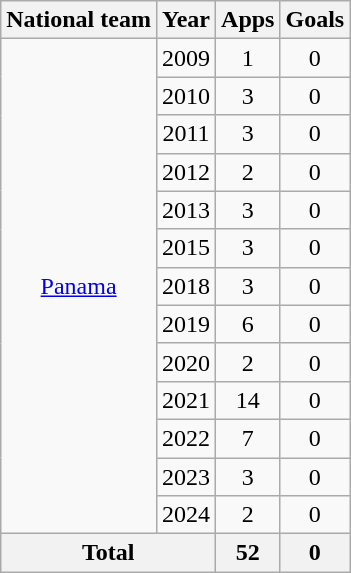<table class="wikitable" style="text-align:center">
<tr>
<th>National team</th>
<th>Year</th>
<th>Apps</th>
<th>Goals</th>
</tr>
<tr>
<td rowspan=13><a href='#'>Panama</a></td>
<td>2009</td>
<td>1</td>
<td>0</td>
</tr>
<tr>
<td>2010</td>
<td>3</td>
<td>0</td>
</tr>
<tr>
<td>2011</td>
<td>3</td>
<td>0</td>
</tr>
<tr>
<td>2012</td>
<td>2</td>
<td>0</td>
</tr>
<tr>
<td>2013</td>
<td>3</td>
<td>0</td>
</tr>
<tr>
<td>2015</td>
<td>3</td>
<td>0</td>
</tr>
<tr>
<td>2018</td>
<td>3</td>
<td>0</td>
</tr>
<tr>
<td>2019</td>
<td>6</td>
<td>0</td>
</tr>
<tr>
<td>2020</td>
<td>2</td>
<td>0</td>
</tr>
<tr>
<td>2021</td>
<td>14</td>
<td>0</td>
</tr>
<tr>
<td>2022</td>
<td>7</td>
<td>0</td>
</tr>
<tr>
<td>2023</td>
<td>3</td>
<td>0</td>
</tr>
<tr>
<td>2024</td>
<td>2</td>
<td>0</td>
</tr>
<tr>
<th colspan=2>Total</th>
<th>52</th>
<th>0</th>
</tr>
</table>
